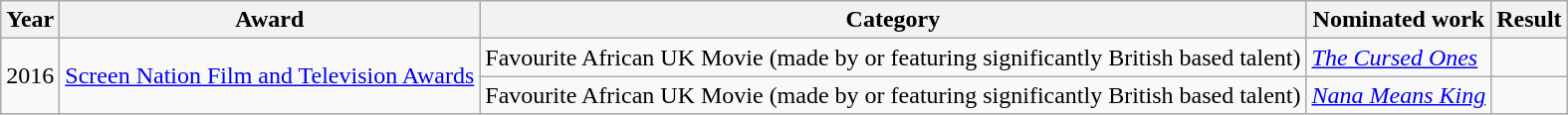<table class="wikitable sortable">
<tr>
<th>Year</th>
<th>Award</th>
<th>Category</th>
<th>Nominated work</th>
<th>Result</th>
</tr>
<tr>
<td rowspan=2>2016</td>
<td rowspan=2><a href='#'>Screen Nation Film and Television Awards </a></td>
<td>Favourite African UK Movie (made by or featuring significantly British based talent)</td>
<td><em><a href='#'>The Cursed Ones</a></em></td>
<td></td>
</tr>
<tr>
<td>Favourite African UK Movie (made by or featuring significantly British based talent)</td>
<td><em><a href='#'>Nana Means King</a></em></td>
<td></td>
</tr>
</table>
